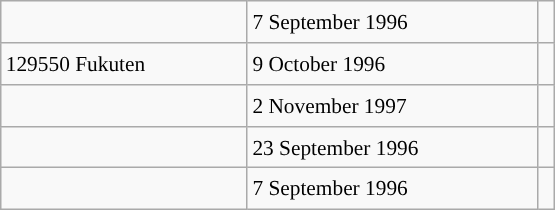<table class="wikitable" style="font-size: 89%; float: left; width: 26em; margin-right: 1em; height: 140px;">
<tr>
<td></td>
<td>7 September 1996</td>
<td></td>
</tr>
<tr>
<td>129550 Fukuten</td>
<td>9 October 1996</td>
<td></td>
</tr>
<tr>
<td></td>
<td>2 November 1997</td>
<td></td>
</tr>
<tr>
<td></td>
<td>23 September 1996</td>
<td></td>
</tr>
<tr>
<td></td>
<td>7 September 1996</td>
<td></td>
</tr>
</table>
